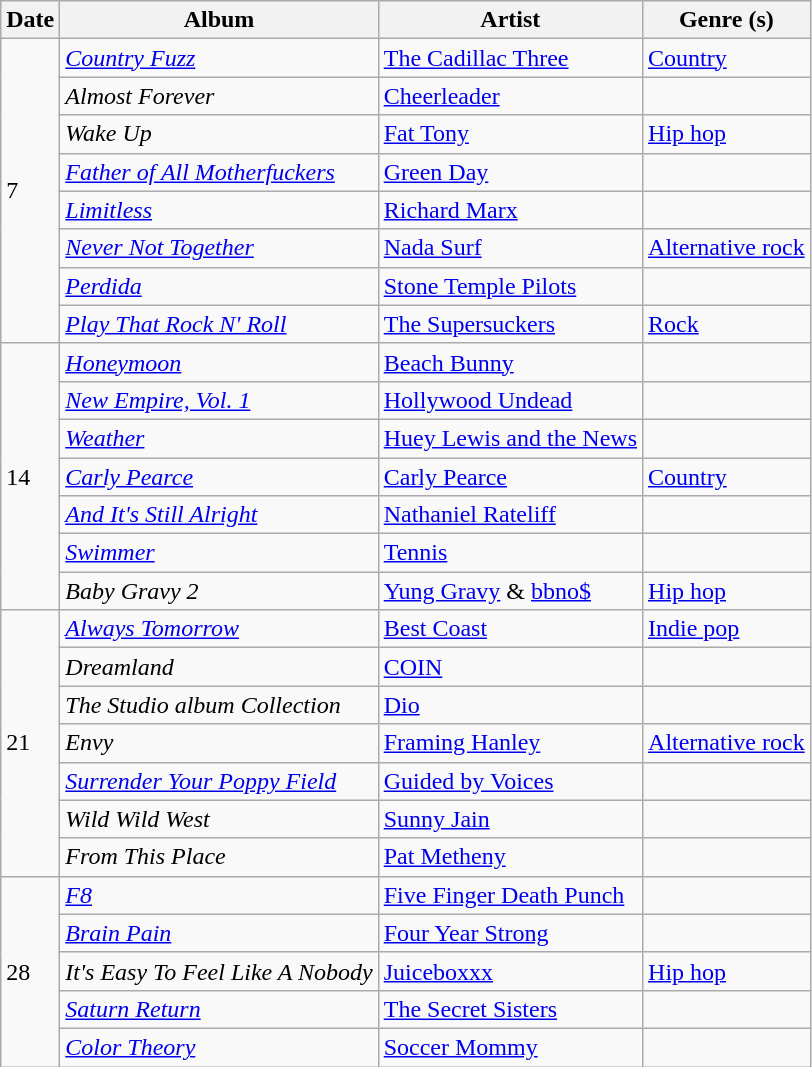<table class="wikitable">
<tr>
<th>Date</th>
<th>Album</th>
<th>Artist</th>
<th>Genre (s)</th>
</tr>
<tr>
<td rowspan="8">7</td>
<td><em><a href='#'>Country Fuzz</a></em></td>
<td><a href='#'>The Cadillac Three</a></td>
<td><a href='#'>Country</a></td>
</tr>
<tr>
<td><em>Almost Forever</em></td>
<td><a href='#'>Cheerleader</a></td>
<td></td>
</tr>
<tr>
<td><em>Wake Up</em></td>
<td><a href='#'>Fat Tony</a></td>
<td><a href='#'>Hip hop</a></td>
</tr>
<tr>
<td><em><a href='#'>Father of All Motherfuckers</a></em></td>
<td><a href='#'>Green Day</a></td>
<td></td>
</tr>
<tr>
<td><em><a href='#'>Limitless</a></em></td>
<td><a href='#'>Richard Marx</a></td>
<td></td>
</tr>
<tr>
<td><em><a href='#'>Never Not Together</a></em></td>
<td><a href='#'>Nada Surf</a></td>
<td><a href='#'>Alternative rock</a></td>
</tr>
<tr>
<td><em><a href='#'>Perdida</a></em></td>
<td><a href='#'>Stone Temple Pilots</a></td>
<td></td>
</tr>
<tr>
<td><em><a href='#'>Play That Rock N' Roll</a></em></td>
<td><a href='#'>The Supersuckers</a></td>
<td><a href='#'>Rock</a></td>
</tr>
<tr>
<td rowspan="7">14</td>
<td><em><a href='#'>Honeymoon</a></em></td>
<td><a href='#'>Beach Bunny</a></td>
<td></td>
</tr>
<tr>
<td><em><a href='#'>New Empire, Vol. 1</a></em></td>
<td><a href='#'>Hollywood Undead</a></td>
<td></td>
</tr>
<tr>
<td><em><a href='#'>Weather</a></em></td>
<td><a href='#'>Huey Lewis and the News</a></td>
<td></td>
</tr>
<tr>
<td><em><a href='#'>Carly Pearce</a></em></td>
<td><a href='#'>Carly Pearce</a></td>
<td><a href='#'>Country</a></td>
</tr>
<tr>
<td><em><a href='#'>And It's Still Alright</a></em></td>
<td><a href='#'>Nathaniel Rateliff</a></td>
<td></td>
</tr>
<tr>
<td><em><a href='#'>Swimmer</a></em></td>
<td><a href='#'>Tennis</a></td>
<td></td>
</tr>
<tr>
<td><em>Baby Gravy 2</em></td>
<td><a href='#'>Yung Gravy</a> & <a href='#'>bbno$</a></td>
<td><a href='#'>Hip hop</a></td>
</tr>
<tr>
<td rowspan="7">21</td>
<td><em><a href='#'>Always Tomorrow</a></em></td>
<td><a href='#'>Best Coast</a></td>
<td><a href='#'>Indie pop</a></td>
</tr>
<tr>
<td><em>Dreamland</em></td>
<td><a href='#'>COIN</a></td>
<td></td>
</tr>
<tr>
<td><em>The Studio album Collection</em></td>
<td><a href='#'>Dio</a></td>
<td></td>
</tr>
<tr>
<td><em>Envy</em></td>
<td><a href='#'>Framing Hanley</a></td>
<td><a href='#'>Alternative rock</a></td>
</tr>
<tr>
<td><em><a href='#'>Surrender Your Poppy Field</a></em></td>
<td><a href='#'>Guided by Voices</a></td>
<td></td>
</tr>
<tr>
<td><em>Wild Wild West</em></td>
<td><a href='#'>Sunny Jain</a></td>
<td></td>
</tr>
<tr>
<td><em>From This Place</em></td>
<td><a href='#'>Pat Metheny</a></td>
<td></td>
</tr>
<tr>
<td rowspan="5">28</td>
<td><em><a href='#'>F8</a></em></td>
<td><a href='#'>Five Finger Death Punch</a></td>
<td></td>
</tr>
<tr>
<td><em><a href='#'>Brain Pain</a></em></td>
<td><a href='#'>Four Year Strong</a></td>
<td></td>
</tr>
<tr>
<td><em>It's Easy To Feel Like A Nobody</em></td>
<td><a href='#'>Juiceboxxx</a></td>
<td><a href='#'>Hip hop</a></td>
</tr>
<tr>
<td><em><a href='#'>Saturn Return</a></em></td>
<td><a href='#'>The Secret Sisters</a></td>
<td></td>
</tr>
<tr>
<td><em><a href='#'>Color Theory</a></em></td>
<td><a href='#'>Soccer Mommy</a></td>
<td></td>
</tr>
</table>
